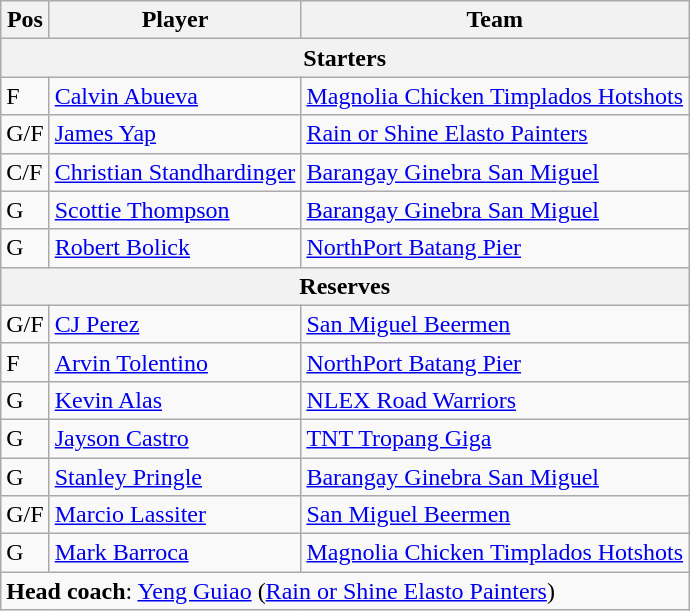<table class="wikitable">
<tr>
<th>Pos</th>
<th>Player</th>
<th>Team</th>
</tr>
<tr>
<th scope="col" colspan="4">Starters</th>
</tr>
<tr>
<td>F</td>
<td><a href='#'>Calvin Abueva</a></td>
<td><a href='#'>Magnolia Chicken Timplados Hotshots</a></td>
</tr>
<tr>
<td>G/F</td>
<td><a href='#'>James Yap</a></td>
<td><a href='#'>Rain or Shine Elasto Painters</a></td>
</tr>
<tr>
<td>C/F</td>
<td><a href='#'>Christian Standhardinger</a></td>
<td><a href='#'>Barangay Ginebra San Miguel</a></td>
</tr>
<tr>
<td>G</td>
<td><a href='#'>Scottie Thompson</a></td>
<td><a href='#'>Barangay Ginebra San Miguel</a></td>
</tr>
<tr>
<td>G</td>
<td><a href='#'>Robert Bolick</a></td>
<td><a href='#'>NorthPort Batang Pier</a></td>
</tr>
<tr>
<th scope="col" colspan="4">Reserves</th>
</tr>
<tr>
<td>G/F</td>
<td><a href='#'>CJ Perez</a></td>
<td><a href='#'>San Miguel Beermen</a></td>
</tr>
<tr>
<td>F</td>
<td><a href='#'>Arvin Tolentino</a></td>
<td><a href='#'>NorthPort Batang Pier</a></td>
</tr>
<tr>
<td>G</td>
<td><a href='#'>Kevin Alas</a></td>
<td><a href='#'>NLEX Road Warriors</a></td>
</tr>
<tr>
<td>G</td>
<td><a href='#'>Jayson Castro</a></td>
<td><a href='#'>TNT Tropang Giga</a></td>
</tr>
<tr>
<td>G</td>
<td><a href='#'>Stanley Pringle</a></td>
<td><a href='#'>Barangay Ginebra San Miguel</a></td>
</tr>
<tr>
<td>G/F</td>
<td><a href='#'>Marcio Lassiter</a></td>
<td><a href='#'>San Miguel Beermen</a></td>
</tr>
<tr>
<td>G</td>
<td><a href='#'>Mark Barroca</a></td>
<td><a href='#'>Magnolia Chicken Timplados Hotshots</a></td>
</tr>
<tr>
<td colspan="3"><strong>Head coach</strong>: <a href='#'>Yeng Guiao</a> (<a href='#'>Rain or Shine Elasto Painters</a>)</td>
</tr>
</table>
